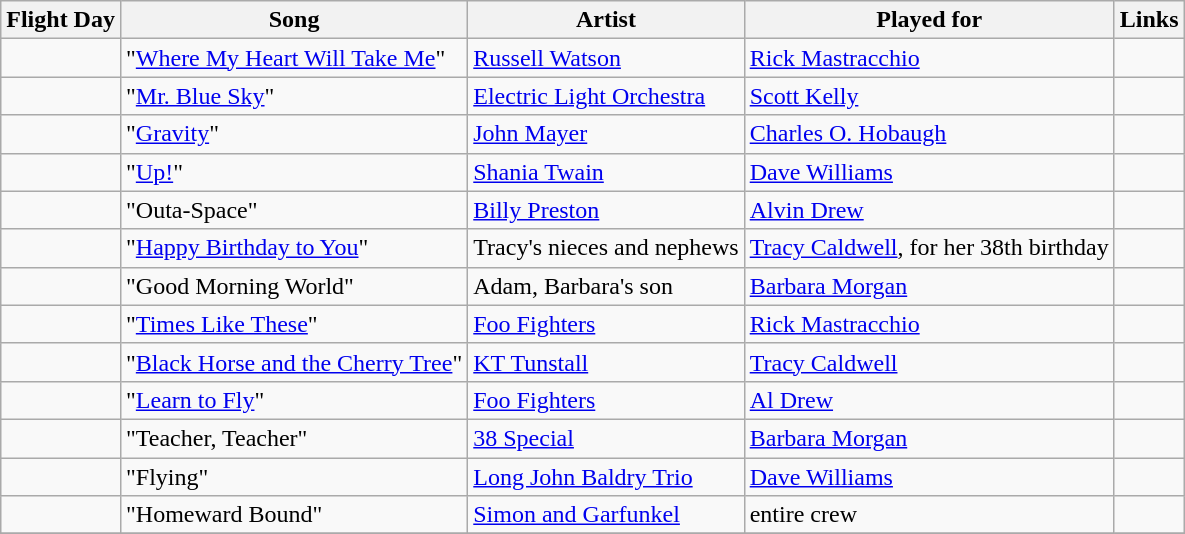<table class="wikitable sortable">
<tr>
<th>Flight Day</th>
<th>Song</th>
<th>Artist</th>
<th>Played for</th>
<th class="unsortable">Links</th>
</tr>
<tr>
<td></td>
<td>"<a href='#'>Where My Heart Will Take Me</a>"</td>
<td><a href='#'>Russell Watson</a></td>
<td><a href='#'>Rick Mastracchio</a></td>
<td> </td>
</tr>
<tr>
<td></td>
<td>"<a href='#'>Mr. Blue Sky</a>"</td>
<td><a href='#'>Electric Light Orchestra</a></td>
<td><a href='#'>Scott Kelly</a></td>
<td> </td>
</tr>
<tr>
<td></td>
<td>"<a href='#'>Gravity</a>"</td>
<td><a href='#'>John Mayer</a></td>
<td><a href='#'>Charles O. Hobaugh</a></td>
<td> </td>
</tr>
<tr>
<td></td>
<td>"<a href='#'>Up!</a>"</td>
<td><a href='#'>Shania Twain</a></td>
<td><a href='#'>Dave Williams</a></td>
<td> </td>
</tr>
<tr>
<td></td>
<td>"Outa-Space"</td>
<td><a href='#'>Billy Preston</a></td>
<td><a href='#'>Alvin Drew</a></td>
<td> </td>
</tr>
<tr>
<td></td>
<td>"<a href='#'>Happy Birthday to You</a>"</td>
<td>Tracy's nieces and nephews</td>
<td><a href='#'>Tracy Caldwell</a>, for her 38th birthday</td>
<td> </td>
</tr>
<tr>
<td></td>
<td>"Good Morning World"</td>
<td>Adam, Barbara's son</td>
<td><a href='#'>Barbara Morgan</a></td>
<td> </td>
</tr>
<tr>
<td></td>
<td>"<a href='#'>Times Like These</a>"</td>
<td><a href='#'>Foo Fighters</a></td>
<td><a href='#'>Rick Mastracchio</a></td>
<td> </td>
</tr>
<tr>
<td></td>
<td>"<a href='#'>Black Horse and the Cherry Tree</a>"</td>
<td><a href='#'>KT Tunstall</a></td>
<td><a href='#'>Tracy Caldwell</a></td>
<td> </td>
</tr>
<tr>
<td></td>
<td>"<a href='#'>Learn to Fly</a>"</td>
<td><a href='#'>Foo Fighters</a></td>
<td><a href='#'>Al Drew</a></td>
<td> </td>
</tr>
<tr>
<td></td>
<td>"Teacher, Teacher"</td>
<td><a href='#'>38 Special</a></td>
<td><a href='#'>Barbara Morgan</a></td>
<td></td>
</tr>
<tr>
<td></td>
<td>"Flying"</td>
<td><a href='#'>Long John Baldry Trio</a></td>
<td><a href='#'>Dave Williams</a></td>
<td></td>
</tr>
<tr>
<td></td>
<td>"Homeward Bound"</td>
<td><a href='#'>Simon and Garfunkel</a></td>
<td>entire crew</td>
<td></td>
</tr>
<tr>
</tr>
</table>
